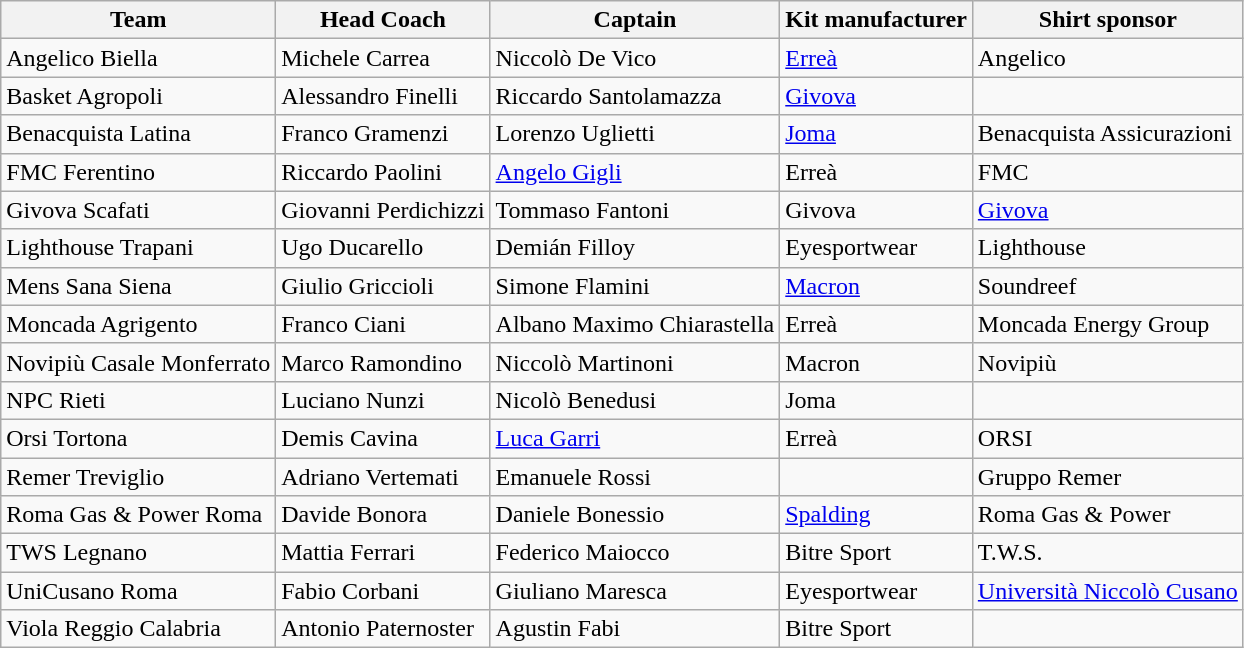<table class="wikitable sortable" style="text-align: left;">
<tr>
<th>Team</th>
<th>Head Coach</th>
<th>Captain</th>
<th>Kit manufacturer</th>
<th>Shirt sponsor</th>
</tr>
<tr>
<td>Angelico Biella</td>
<td> Michele Carrea</td>
<td> Niccolò De Vico</td>
<td><a href='#'>Erreà</a></td>
<td>Angelico</td>
</tr>
<tr>
<td>Basket Agropoli</td>
<td> Alessandro Finelli</td>
<td> Riccardo Santolamazza</td>
<td><a href='#'>Givova</a></td>
<td></td>
</tr>
<tr>
<td>Benacquista Latina</td>
<td> Franco Gramenzi</td>
<td> Lorenzo Uglietti</td>
<td><a href='#'>Joma</a></td>
<td>Benacquista Assicurazioni</td>
</tr>
<tr>
<td>FMC Ferentino</td>
<td> Riccardo Paolini</td>
<td> <a href='#'>Angelo Gigli</a></td>
<td>Erreà</td>
<td>FMC</td>
</tr>
<tr>
<td>Givova Scafati</td>
<td> Giovanni Perdichizzi</td>
<td> Tommaso Fantoni</td>
<td>Givova</td>
<td><a href='#'>Givova</a></td>
</tr>
<tr>
<td>Lighthouse Trapani</td>
<td> Ugo Ducarello</td>
<td> Demián Filloy</td>
<td>Eyesportwear</td>
<td>Lighthouse</td>
</tr>
<tr>
<td>Mens Sana Siena</td>
<td> Giulio Griccioli</td>
<td> Simone Flamini</td>
<td><a href='#'>Macron</a></td>
<td>Soundreef</td>
</tr>
<tr>
<td>Moncada Agrigento</td>
<td> Franco Ciani</td>
<td> Albano Maximo Chiarastella</td>
<td>Erreà</td>
<td>Moncada Energy Group</td>
</tr>
<tr>
<td>Novipiù Casale Monferrato</td>
<td> Marco Ramondino</td>
<td> Niccolò Martinoni</td>
<td>Macron</td>
<td>Novipiù</td>
</tr>
<tr>
<td>NPC Rieti</td>
<td> Luciano Nunzi</td>
<td> Nicolò Benedusi</td>
<td>Joma</td>
<td></td>
</tr>
<tr>
<td>Orsi Tortona</td>
<td> Demis Cavina</td>
<td> <a href='#'>Luca Garri</a></td>
<td>Erreà</td>
<td>ORSI</td>
</tr>
<tr>
<td>Remer Treviglio</td>
<td> Adriano Vertemati</td>
<td> Emanuele Rossi</td>
<td></td>
<td>Gruppo Remer</td>
</tr>
<tr>
<td>Roma Gas & Power Roma</td>
<td> Davide Bonora</td>
<td> Daniele Bonessio</td>
<td><a href='#'>Spalding</a></td>
<td>Roma Gas & Power</td>
</tr>
<tr>
<td>TWS Legnano</td>
<td> Mattia Ferrari</td>
<td> Federico Maiocco</td>
<td>Bitre Sport</td>
<td>T.W.S.</td>
</tr>
<tr>
<td>UniCusano Roma</td>
<td> Fabio Corbani</td>
<td> Giuliano Maresca</td>
<td>Eyesportwear</td>
<td><a href='#'>Università Niccolò Cusano</a></td>
</tr>
<tr>
<td>Viola Reggio Calabria</td>
<td> Antonio Paternoster</td>
<td> Agustin Fabi</td>
<td>Bitre Sport</td>
<td></td>
</tr>
</table>
